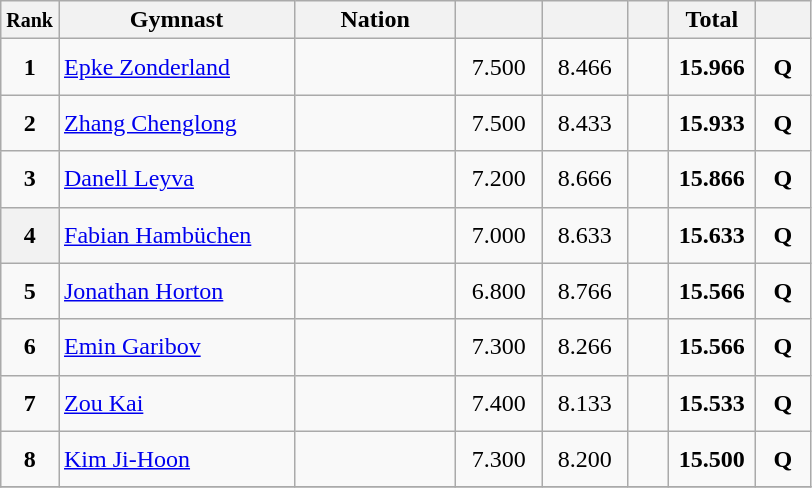<table class="wikitable sortable" style="text-align:center;">
<tr>
<th scope="col" style="width:15px;"><small>Rank</small></th>
<th scope="col" style="width:150px;">Gymnast</th>
<th scope="col" style="width:100px;">Nation</th>
<th scope="col" style="width:50px;"><small></small></th>
<th scope="col" style="width:50px;"><small></small></th>
<th scope="col" style="width:20px;"><small></small></th>
<th scope="col" style="width:50px;">Total</th>
<th scope="col" style="width:30px;"><small></small></th>
</tr>
<tr>
<td scope=row style="text-align:center"><strong>1</strong></td>
<td style="height:30px; text-align:left;"><a href='#'>Epke Zonderland</a></td>
<td style="text-align:left;"><small></small></td>
<td>7.500</td>
<td>8.466</td>
<td></td>
<td><strong>15.966</strong></td>
<td><strong>Q</strong></td>
</tr>
<tr>
<td scope=row style="text-align:center"><strong>2</strong></td>
<td style="height:30px; text-align:left;"><a href='#'>Zhang Chenglong</a></td>
<td style="text-align:left;"><small></small></td>
<td>7.500</td>
<td>8.433</td>
<td></td>
<td><strong>15.933</strong></td>
<td><strong>Q</strong></td>
</tr>
<tr>
<td scope=row style="text-align:center"><strong>3</strong></td>
<td style="height:30px; text-align:left;"><a href='#'>Danell Leyva</a></td>
<td style="text-align:left;"><small></small></td>
<td>7.200</td>
<td>8.666</td>
<td></td>
<td><strong>15.866</strong></td>
<td><strong>Q</strong></td>
</tr>
<tr>
<th scope=row style="text-align:center"><strong>4</strong></th>
<td style="height:30px; text-align:left;"><a href='#'>Fabian Hambüchen</a></td>
<td style="text-align:left;"><small></small></td>
<td>7.000</td>
<td>8.633</td>
<td></td>
<td><strong>15.633</strong></td>
<td><strong>Q</strong></td>
</tr>
<tr>
<td scope=row style="text-align:center"><strong>5</strong></td>
<td style="height:30px; text-align:left;"><a href='#'>Jonathan Horton</a></td>
<td style="text-align:left;"><small></small></td>
<td>6.800</td>
<td>8.766</td>
<td></td>
<td><strong>15.566</strong></td>
<td><strong>Q</strong></td>
</tr>
<tr>
<td scope=row style="text-align:center"><strong>6</strong></td>
<td style="height:30px; text-align:left;"><a href='#'>Emin Garibov</a></td>
<td style="text-align:left;"><small></small></td>
<td>7.300</td>
<td>8.266</td>
<td></td>
<td><strong>15.566</strong></td>
<td><strong>Q</strong></td>
</tr>
<tr>
<td scope=row style="text-align:center"><strong>7</strong></td>
<td style="height:30px; text-align:left;"><a href='#'>Zou Kai</a></td>
<td style="text-align:left;"><small></small></td>
<td>7.400</td>
<td>8.133</td>
<td></td>
<td><strong>15.533</strong></td>
<td><strong>Q</strong></td>
</tr>
<tr>
<td scope=row style="text-align:center"><strong>8</strong></td>
<td style="height:30px; text-align:left;"><a href='#'>Kim Ji-Hoon</a></td>
<td style="text-align:left;"><small></small></td>
<td>7.300</td>
<td>8.200</td>
<td></td>
<td><strong>15.500</strong></td>
<td><strong>Q</strong></td>
</tr>
<tr>
</tr>
</table>
